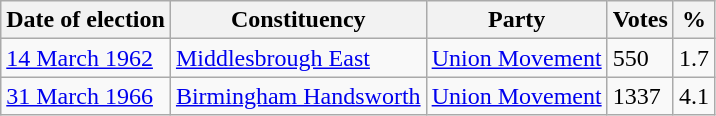<table class="wikitable">
<tr>
<th>Date of election</th>
<th>Constituency</th>
<th>Party</th>
<th>Votes</th>
<th>%</th>
</tr>
<tr>
<td><a href='#'>14 March 1962</a></td>
<td><a href='#'>Middlesbrough East</a></td>
<td><a href='#'>Union Movement</a></td>
<td>550</td>
<td>1.7</td>
</tr>
<tr>
<td><a href='#'>31 March 1966</a></td>
<td><a href='#'>Birmingham Handsworth</a></td>
<td><a href='#'>Union Movement</a></td>
<td>1337</td>
<td>4.1</td>
</tr>
</table>
